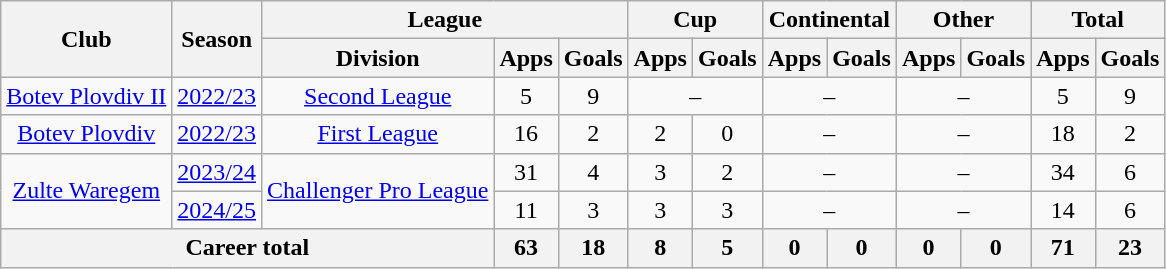<table class="wikitable" style="text-align:center">
<tr>
<th rowspan="2">Club</th>
<th rowspan="2">Season</th>
<th colspan="3">League</th>
<th colspan="2">Cup</th>
<th colspan="2">Continental</th>
<th colspan="2">Other</th>
<th colspan="2">Total</th>
</tr>
<tr>
<th>Division</th>
<th>Apps</th>
<th>Goals</th>
<th>Apps</th>
<th>Goals</th>
<th>Apps</th>
<th>Goals</th>
<th>Apps</th>
<th>Goals</th>
<th>Apps</th>
<th>Goals</th>
</tr>
<tr>
<td><a href='#'>Botev Plovdiv II</a></td>
<td><a href='#'>2022/23</a></td>
<td><a href='#'>Second League</a></td>
<td>5</td>
<td>9</td>
<td colspan="2">–</td>
<td colspan="2">–</td>
<td colspan="2">–</td>
<td>5</td>
<td>9</td>
</tr>
<tr>
<td><a href='#'>Botev Plovdiv</a></td>
<td><a href='#'>2022/23</a></td>
<td><a href='#'>First League</a></td>
<td>16</td>
<td>2</td>
<td>2</td>
<td>0</td>
<td colspan="2">–</td>
<td colspan="2">–</td>
<td>18</td>
<td>2</td>
</tr>
<tr>
<td rowspan="2"><a href='#'>Zulte Waregem</a></td>
<td><a href='#'>2023/24</a></td>
<td rowspan="2"><a href='#'>Challenger Pro League</a></td>
<td>31</td>
<td>4</td>
<td>3</td>
<td>2</td>
<td colspan="2">–</td>
<td colspan="2">–</td>
<td>34</td>
<td>6</td>
</tr>
<tr>
<td><a href='#'>2024/25</a></td>
<td>11</td>
<td>3</td>
<td>3</td>
<td>3</td>
<td colspan="2">–</td>
<td colspan="2">–</td>
<td>14</td>
<td>6</td>
</tr>
<tr>
<th colspan="3">Career total</th>
<th>63</th>
<th>18</th>
<th>8</th>
<th>5</th>
<th>0</th>
<th>0</th>
<th>0</th>
<th>0</th>
<th>71</th>
<th>23</th>
</tr>
</table>
